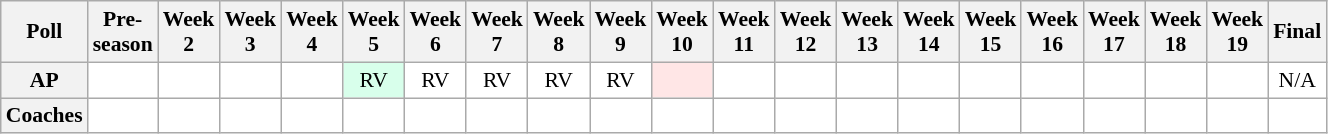<table class="wikitable" style="white-space:nowrap;font-size:90%">
<tr>
<th>Poll</th>
<th>Pre-<br>season</th>
<th>Week<br>2</th>
<th>Week<br>3</th>
<th>Week<br>4</th>
<th>Week<br>5</th>
<th>Week<br>6</th>
<th>Week<br>7</th>
<th>Week<br>8</th>
<th>Week<br>9</th>
<th>Week<br>10</th>
<th>Week<br>11</th>
<th>Week<br>12</th>
<th>Week<br>13</th>
<th>Week<br>14</th>
<th>Week<br>15</th>
<th>Week<br>16</th>
<th>Week<br>17</th>
<th>Week<br>18</th>
<th>Week<br>19</th>
<th>Final</th>
</tr>
<tr style="text-align:center;">
<th>AP</th>
<td style="background:#FFF;"></td>
<td style="background:#FFF;"></td>
<td style="background:#FFF;"></td>
<td style="background:#FFF;"></td>
<td style="background:#D8FFEB;">RV</td>
<td style="background:#FFF;">RV</td>
<td style="background:#FFF;">RV</td>
<td style="background:#FFF;">RV</td>
<td style="background:#FFF;">RV</td>
<td style="background:#FFE6E6;"></td>
<td style="background:#FFF;"></td>
<td style="background:#FFF;"></td>
<td style="background:#FFF;"></td>
<td style="background:#FFF;"></td>
<td style="background:#FFF;"></td>
<td style="background:#FFF;"></td>
<td style="background:#FFF;"></td>
<td style="background:#FFF;"></td>
<td style="background:#FFF;"></td>
<td style="background:#FFF;">N/A</td>
</tr>
<tr style="text-align:center;">
<th>Coaches</th>
<td style="background:#FFF;"></td>
<td style="background:#FFF;"></td>
<td style="background:#FFF;"></td>
<td style="background:#FFF;"></td>
<td style="background:#FFF;"></td>
<td style="background:#FFF;"></td>
<td style="background:#FFF;"></td>
<td style="background:#FFF;"></td>
<td style="background:#FFF;"></td>
<td style="background:#FFF;"></td>
<td style="background:#FFF;"></td>
<td style="background:#FFF;"></td>
<td style="background:#FFF;"></td>
<td style="background:#FFF;"></td>
<td style="background:#FFF;"></td>
<td style="background:#FFF;"></td>
<td style="background:#FFF;"></td>
<td style="background:#FFF;"></td>
<td style="background:#FFF;"></td>
<td style="background:#FFF;"></td>
</tr>
</table>
